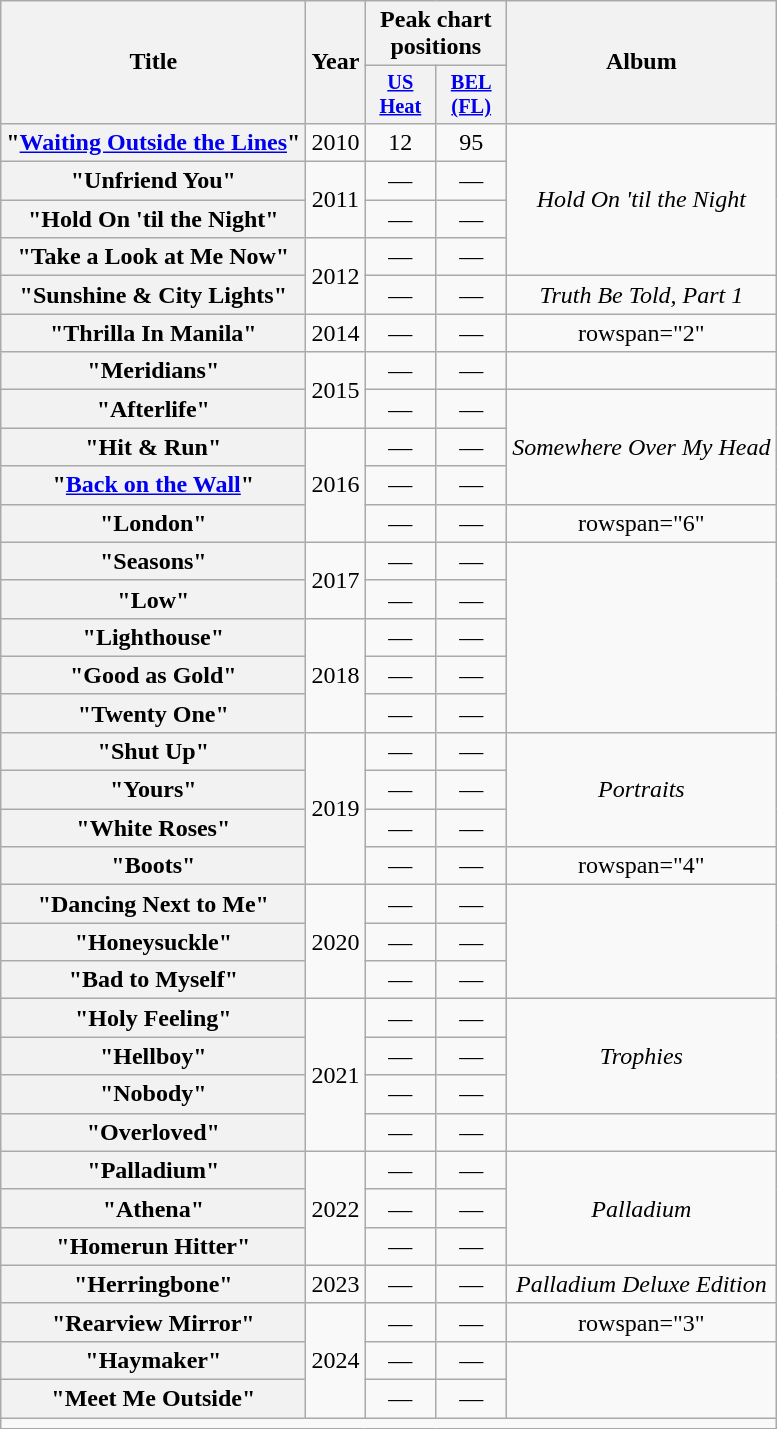<table class="wikitable plainrowheaders" style="text-align:center;">
<tr>
<th scope="col" rowspan="2">Title</th>
<th scope="col" rowspan="2">Year</th>
<th scope="col" colspan="2">Peak chart positions</th>
<th scope="col" rowspan="2">Album</th>
</tr>
<tr>
<th scope="col" style="width:3em;font-size:85%;"><a href='#'>US<br>Heat</a><br></th>
<th scope="col" style="width:3em;font-size:85%;"><a href='#'>BEL<br>(FL)</a><br></th>
</tr>
<tr>
<th scope="row">"<a href='#'>Waiting Outside the Lines</a>"</th>
<td>2010</td>
<td>12</td>
<td>95</td>
<td rowspan="4"><em>Hold On 'til the Night</em></td>
</tr>
<tr>
<th scope="row">"Unfriend You"</th>
<td rowspan="2">2011</td>
<td>—</td>
<td>—</td>
</tr>
<tr>
<th scope="row">"Hold On 'til the Night"</th>
<td>—</td>
<td>—</td>
</tr>
<tr>
<th scope="row">"Take a Look at Me Now"</th>
<td rowspan="2">2012</td>
<td>—</td>
<td>—</td>
</tr>
<tr>
<th scope="row">"Sunshine & City Lights"</th>
<td>—</td>
<td>—</td>
<td><em>Truth Be Told, Part 1</em></td>
</tr>
<tr>
<th scope="row">"Thrilla In Manila"</th>
<td>2014</td>
<td>—</td>
<td>—</td>
<td>rowspan="2" </td>
</tr>
<tr>
<th scope="row">"Meridians"</th>
<td rowspan="2">2015</td>
<td>—</td>
<td>—</td>
</tr>
<tr>
<th scope="row">"Afterlife"</th>
<td>—</td>
<td>—</td>
<td rowspan="3"><em>Somewhere Over My Head</em></td>
</tr>
<tr>
<th scope="row">"Hit & Run"</th>
<td rowspan="3">2016</td>
<td>—</td>
<td>—</td>
</tr>
<tr>
<th scope="row">"<a href='#'>Back on the Wall</a>"</th>
<td>—</td>
<td>—</td>
</tr>
<tr>
<th scope="row">"London"</th>
<td>—</td>
<td>—</td>
<td>rowspan="6" </td>
</tr>
<tr>
<th scope="row">"Seasons"</th>
<td rowspan="2">2017</td>
<td>—</td>
<td>—</td>
</tr>
<tr>
<th scope="row">"Low"</th>
<td>—</td>
<td>—</td>
</tr>
<tr>
<th scope="row">"Lighthouse"<br></th>
<td rowspan="3">2018</td>
<td>—</td>
<td>—</td>
</tr>
<tr>
<th scope="row">"Good as Gold"</th>
<td>—</td>
<td>—</td>
</tr>
<tr>
<th scope="row">"Twenty One"</th>
<td>—</td>
<td>—</td>
</tr>
<tr>
<th scope="row">"Shut Up"</th>
<td rowspan="4">2019</td>
<td>—</td>
<td>—</td>
<td rowspan="3"><em>Portraits</em></td>
</tr>
<tr>
<th scope="row">"Yours"</th>
<td>—</td>
<td>—</td>
</tr>
<tr>
<th scope="row">"White Roses"</th>
<td>—</td>
<td>—</td>
</tr>
<tr>
<th scope="row">"Boots"</th>
<td>—</td>
<td>—</td>
<td>rowspan="4" </td>
</tr>
<tr>
<th scope="row">"Dancing Next to Me"</th>
<td rowspan="3">2020</td>
<td>—</td>
<td>—</td>
</tr>
<tr>
<th scope="row">"Honeysuckle"</th>
<td>—</td>
<td>—</td>
</tr>
<tr>
<th scope="row">"Bad to Myself"</th>
<td>—</td>
<td>—</td>
</tr>
<tr>
<th scope="row">"Holy Feeling"</th>
<td rowspan="4">2021</td>
<td>—</td>
<td>—</td>
<td rowspan="3"><em>Trophies</em></td>
</tr>
<tr>
<th scope="row">"Hellboy"</th>
<td>—</td>
<td>—</td>
</tr>
<tr>
<th scope="row">"Nobody"</th>
<td>—</td>
<td>—</td>
</tr>
<tr>
<th scope="row">"Overloved"</th>
<td>—</td>
<td>—</td>
<td></td>
</tr>
<tr>
<th scope="row">"Palladium"</th>
<td rowspan="3">2022</td>
<td>—</td>
<td>—</td>
<td rowspan="3"><em>Palladium</em></td>
</tr>
<tr>
<th scope="row">"Athena"</th>
<td>—</td>
<td>—</td>
</tr>
<tr>
<th scope="row">"Homerun Hitter"</th>
<td>—</td>
<td>—</td>
</tr>
<tr>
<th scope="row">"Herringbone"</th>
<td>2023</td>
<td>—</td>
<td>—</td>
<td><em>Palladium Deluxe Edition</em></td>
</tr>
<tr>
<th scope="row">"Rearview Mirror"</th>
<td rowspan="3">2024</td>
<td>—</td>
<td>—</td>
<td>rowspan="3" </td>
</tr>
<tr>
<th scope="row">"Haymaker"</th>
<td>—</td>
<td>—</td>
</tr>
<tr>
<th scope="row">"Meet Me Outside"</th>
<td>—</td>
<td>—</td>
</tr>
<tr>
<td colspan="5"></td>
</tr>
</table>
